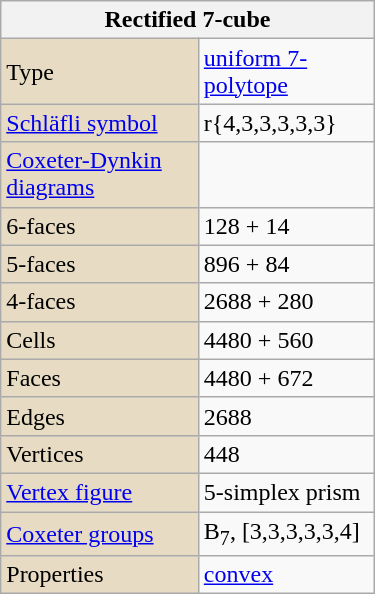<table class="wikitable" align="right" style="margin-left:10px" width="250">
<tr>
<th bgcolor=#e7dcc3 colspan=2>Rectified 7-cube</th>
</tr>
<tr>
<td bgcolor=#e7dcc3>Type</td>
<td><a href='#'>uniform 7-polytope</a></td>
</tr>
<tr>
<td bgcolor=#e7dcc3><a href='#'>Schläfli symbol</a></td>
<td>r{4,3,3,3,3,3}</td>
</tr>
<tr>
<td bgcolor=#e7dcc3><a href='#'>Coxeter-Dynkin diagrams</a></td>
<td><br></td>
</tr>
<tr>
<td bgcolor=#e7dcc3>6-faces</td>
<td>128 + 14</td>
</tr>
<tr>
<td bgcolor=#e7dcc3>5-faces</td>
<td>896 + 84</td>
</tr>
<tr>
<td bgcolor=#e7dcc3>4-faces</td>
<td>2688 + 280</td>
</tr>
<tr>
<td bgcolor=#e7dcc3>Cells</td>
<td>4480 + 560</td>
</tr>
<tr>
<td bgcolor=#e7dcc3>Faces</td>
<td>4480 + 672</td>
</tr>
<tr>
<td bgcolor=#e7dcc3>Edges</td>
<td>2688</td>
</tr>
<tr>
<td bgcolor=#e7dcc3>Vertices</td>
<td>448</td>
</tr>
<tr>
<td bgcolor=#e7dcc3><a href='#'>Vertex figure</a></td>
<td>5-simplex prism</td>
</tr>
<tr>
<td bgcolor=#e7dcc3><a href='#'>Coxeter groups</a></td>
<td>B<sub>7</sub>, [3,3,3,3,3,4]</td>
</tr>
<tr>
<td bgcolor=#e7dcc3>Properties</td>
<td><a href='#'>convex</a></td>
</tr>
</table>
